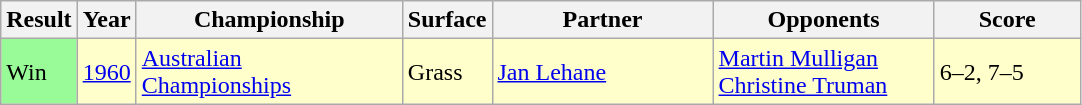<table class="sortable wikitable">
<tr>
<th style="width:40px">Result</th>
<th style="width:30px">Year</th>
<th style="width:170px">Championship</th>
<th style="width:50px">Surface</th>
<th style="width:140px">Partner</th>
<th style="width:140px">Opponents</th>
<th style="width:90px" class="unsortable">Score</th>
</tr>
<tr style="background:#ffc;">
<td style="background:#98fb98;">Win</td>
<td><a href='#'>1960</a></td>
<td><a href='#'>Australian Championships</a></td>
<td>Grass</td>
<td> <a href='#'>Jan Lehane</a></td>
<td> <a href='#'>Martin Mulligan</a>  <br>  <a href='#'>Christine Truman</a></td>
<td>6–2, 7–5</td>
</tr>
</table>
